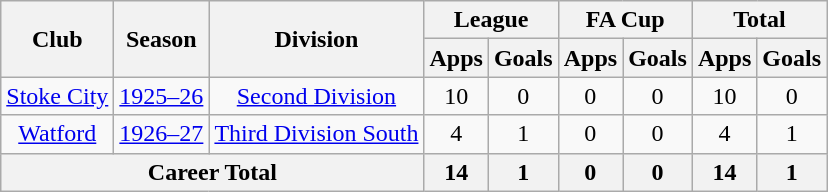<table class="wikitable" style="text-align: center;">
<tr>
<th rowspan="2">Club</th>
<th rowspan="2">Season</th>
<th rowspan="2">Division</th>
<th colspan="2">League</th>
<th colspan="2">FA Cup</th>
<th colspan="2">Total</th>
</tr>
<tr>
<th>Apps</th>
<th>Goals</th>
<th>Apps</th>
<th>Goals</th>
<th>Apps</th>
<th>Goals</th>
</tr>
<tr>
<td><a href='#'>Stoke City</a></td>
<td><a href='#'>1925–26</a></td>
<td><a href='#'>Second Division</a></td>
<td>10</td>
<td>0</td>
<td>0</td>
<td>0</td>
<td>10</td>
<td>0</td>
</tr>
<tr>
<td><a href='#'>Watford</a></td>
<td><a href='#'>1926–27</a></td>
<td><a href='#'>Third Division South</a></td>
<td>4</td>
<td>1</td>
<td>0</td>
<td>0</td>
<td>4</td>
<td>1</td>
</tr>
<tr>
<th colspan="3">Career Total</th>
<th>14</th>
<th>1</th>
<th>0</th>
<th>0</th>
<th>14</th>
<th>1</th>
</tr>
</table>
